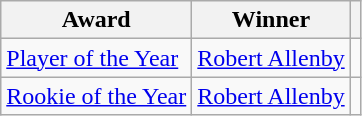<table class="wikitable">
<tr>
<th>Award</th>
<th>Winner</th>
<th></th>
</tr>
<tr>
<td><a href='#'>Player of the Year</a></td>
<td> <a href='#'>Robert Allenby</a></td>
<td></td>
</tr>
<tr>
<td><a href='#'>Rookie of the Year</a></td>
<td> <a href='#'>Robert Allenby</a></td>
<td></td>
</tr>
</table>
